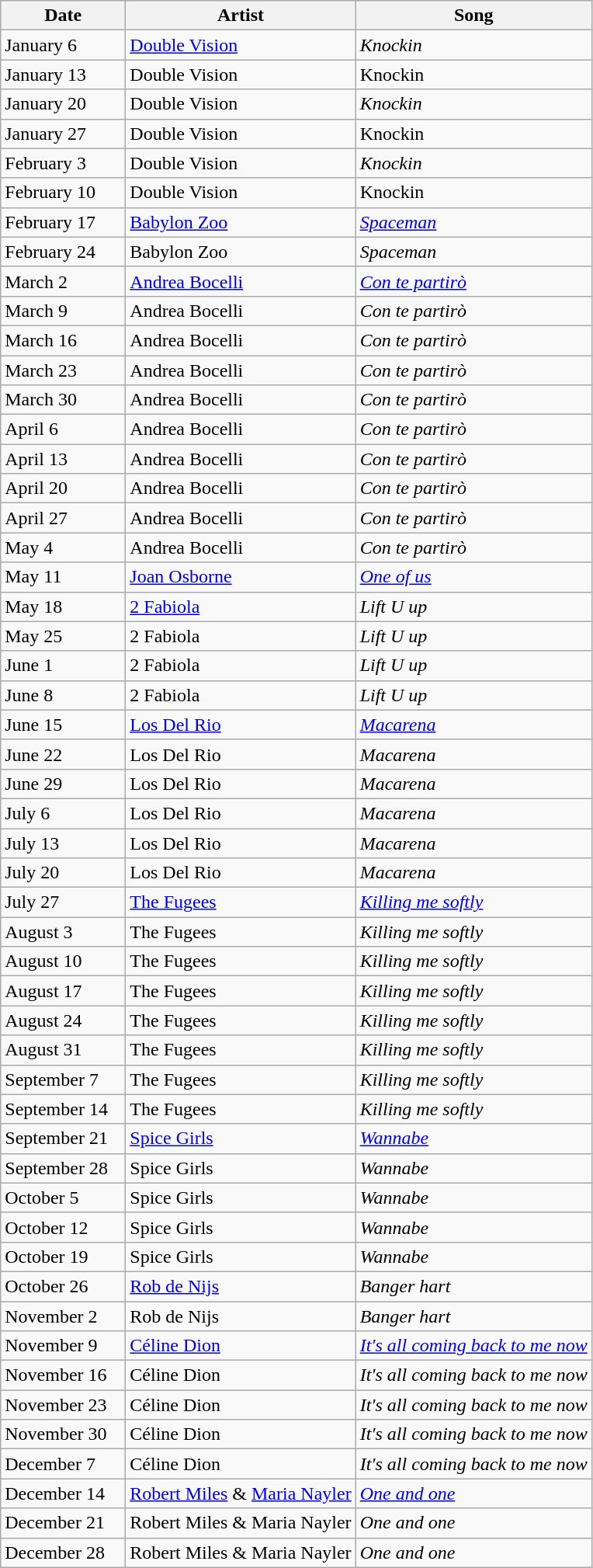<table class="wikitable">
<tr>
<th width="100px">Date</th>
<th>Artist</th>
<th>Song</th>
</tr>
<tr>
<td>January 6</td>
<td><a href='#'>Double Vision</a></td>
<td><em>Knockin<strong></td>
</tr>
<tr>
<td>January 13</td>
<td>Double Vision</td>
<td></em>Knockin</strong></td>
</tr>
<tr>
<td>January 20</td>
<td>Double Vision</td>
<td><em>Knockin<strong></td>
</tr>
<tr>
<td>January 27</td>
<td>Double Vision</td>
<td></em>Knockin</strong></td>
</tr>
<tr>
<td>February 3</td>
<td>Double Vision</td>
<td><em>Knockin<strong></td>
</tr>
<tr>
<td>February 10</td>
<td>Double Vision</td>
<td></em>Knockin</strong></td>
</tr>
<tr>
<td>February 17</td>
<td><a href='#'>Babylon Zoo</a></td>
<td><em><a href='#'>Spaceman</a></em></td>
</tr>
<tr>
<td>February 24</td>
<td>Babylon Zoo</td>
<td><em>Spaceman</em></td>
</tr>
<tr>
<td>March 2</td>
<td><a href='#'>Andrea Bocelli</a></td>
<td><em><a href='#'>Con te partirò</a></em></td>
</tr>
<tr>
<td>March 9</td>
<td>Andrea Bocelli</td>
<td><em>Con te partirò</em></td>
</tr>
<tr>
<td>March 16</td>
<td>Andrea Bocelli</td>
<td><em>Con te partirò</em></td>
</tr>
<tr>
<td>March 23</td>
<td>Andrea Bocelli</td>
<td><em>Con te partirò</em></td>
</tr>
<tr>
<td>March 30</td>
<td>Andrea Bocelli</td>
<td><em>Con te partirò</em></td>
</tr>
<tr>
<td>April 6</td>
<td>Andrea Bocelli</td>
<td><em>Con te partirò</em></td>
</tr>
<tr>
<td>April 13</td>
<td>Andrea Bocelli</td>
<td><em>Con te partirò</em></td>
</tr>
<tr>
<td>April 20</td>
<td>Andrea Bocelli</td>
<td><em>Con te partirò</em></td>
</tr>
<tr>
<td>April 27</td>
<td>Andrea Bocelli</td>
<td><em>Con te partirò</em></td>
</tr>
<tr>
<td>May 4</td>
<td>Andrea Bocelli</td>
<td><em>Con te partirò</em></td>
</tr>
<tr>
<td>May 11</td>
<td><a href='#'>Joan Osborne</a></td>
<td><em><a href='#'>One of us</a></em></td>
</tr>
<tr>
<td>May 18</td>
<td><a href='#'>2 Fabiola</a></td>
<td><em>Lift U up</em></td>
</tr>
<tr>
<td>May 25</td>
<td>2 Fabiola</td>
<td><em>Lift U up</em></td>
</tr>
<tr>
<td>June 1</td>
<td>2 Fabiola</td>
<td><em>Lift U up</em></td>
</tr>
<tr>
<td>June 8</td>
<td>2 Fabiola</td>
<td><em>Lift U up</em></td>
</tr>
<tr>
<td>June 15</td>
<td><a href='#'>Los Del Rio</a></td>
<td><em><a href='#'>Macarena</a></em></td>
</tr>
<tr>
<td>June 22</td>
<td>Los Del Rio</td>
<td><em>Macarena</em></td>
</tr>
<tr>
<td>June 29</td>
<td>Los Del Rio</td>
<td><em>Macarena</em></td>
</tr>
<tr>
<td>July 6</td>
<td>Los Del Rio</td>
<td><em>Macarena</em></td>
</tr>
<tr>
<td>July 13</td>
<td>Los Del Rio</td>
<td><em>Macarena</em></td>
</tr>
<tr>
<td>July 20</td>
<td>Los Del Rio</td>
<td><em>Macarena</em></td>
</tr>
<tr>
<td>July 27</td>
<td><a href='#'>The Fugees</a></td>
<td><em><a href='#'>Killing me softly</a></em></td>
</tr>
<tr>
<td>August 3</td>
<td>The Fugees</td>
<td><em>Killing me softly</em></td>
</tr>
<tr>
<td>August 10</td>
<td>The Fugees</td>
<td><em>Killing me softly</em></td>
</tr>
<tr>
<td>August 17</td>
<td>The Fugees</td>
<td><em>Killing me softly</em></td>
</tr>
<tr>
<td>August 24</td>
<td>The Fugees</td>
<td><em>Killing me softly</em></td>
</tr>
<tr>
<td>August 31</td>
<td>The Fugees</td>
<td><em>Killing me softly</em></td>
</tr>
<tr>
<td>September 7</td>
<td>The Fugees</td>
<td><em>Killing me softly</em></td>
</tr>
<tr>
<td>September 14</td>
<td>The Fugees</td>
<td><em>Killing me softly</em></td>
</tr>
<tr>
<td>September 21</td>
<td><a href='#'>Spice Girls</a></td>
<td><em><a href='#'>Wannabe</a></em></td>
</tr>
<tr>
<td>September 28</td>
<td>Spice Girls</td>
<td><em>Wannabe</em></td>
</tr>
<tr>
<td>October 5</td>
<td>Spice Girls</td>
<td><em>Wannabe</em></td>
</tr>
<tr>
<td>October 12</td>
<td>Spice Girls</td>
<td><em>Wannabe</em></td>
</tr>
<tr>
<td>October 19</td>
<td>Spice Girls</td>
<td><em>Wannabe</em></td>
</tr>
<tr>
<td>October 26</td>
<td><a href='#'>Rob de Nijs</a></td>
<td><em>Banger hart</em></td>
</tr>
<tr>
<td>November 2</td>
<td>Rob de Nijs</td>
<td><em>Banger hart</em></td>
</tr>
<tr>
<td>November 9</td>
<td><a href='#'>Céline Dion</a></td>
<td><em><a href='#'>It's all coming back to me now</a></em></td>
</tr>
<tr>
<td>November 16</td>
<td>Céline Dion</td>
<td><em>It's all coming back to me now</em></td>
</tr>
<tr>
<td>November 23</td>
<td>Céline Dion</td>
<td><em>It's all coming back to me now</em></td>
</tr>
<tr>
<td>November 30</td>
<td>Céline Dion</td>
<td><em>It's all coming back to me now</em></td>
</tr>
<tr>
<td>December 7</td>
<td>Céline Dion</td>
<td><em>It's all coming back to me now</em></td>
</tr>
<tr>
<td>December 14</td>
<td><a href='#'>Robert Miles</a> & <a href='#'>Maria Nayler</a></td>
<td><em><a href='#'>One and one</a></em></td>
</tr>
<tr>
<td>December 21</td>
<td>Robert Miles & Maria Nayler</td>
<td><em>One and one</em></td>
</tr>
<tr>
<td>December 28</td>
<td>Robert Miles & Maria Nayler</td>
<td><em>One and one</em></td>
</tr>
</table>
